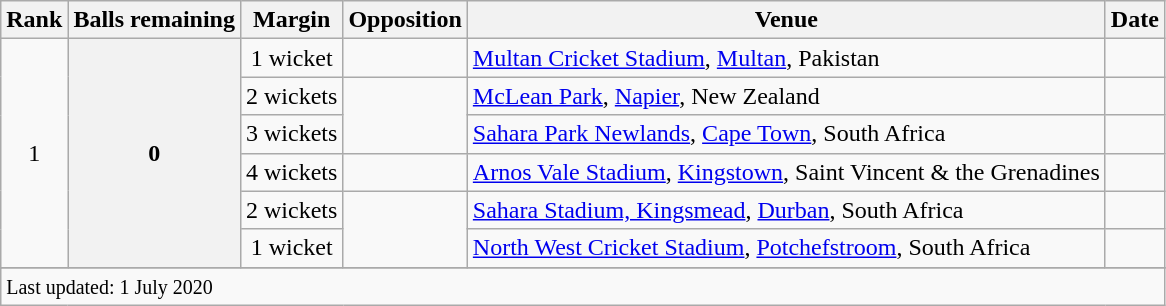<table class="wikitable plainrowheaders sortable">
<tr>
<th scope=col>Rank</th>
<th scope=col>Balls remaining</th>
<th scope=col>Margin</th>
<th scope=col>Opposition</th>
<th scope=col>Venue</th>
<th scope=col>Date</th>
</tr>
<tr>
<td align=center rowspan=6>1</td>
<th scope=row style=text-align:center; rowspan=6>0</th>
<td scope=row style=text-align:center;>1 wicket</td>
<td></td>
<td><a href='#'>Multan Cricket Stadium</a>, <a href='#'>Multan</a>, Pakistan</td>
<td></td>
</tr>
<tr>
<td scope=row style=text-align:center;>2 wickets</td>
<td rowspan=2></td>
<td><a href='#'>McLean Park</a>, <a href='#'>Napier</a>, New Zealand</td>
<td></td>
</tr>
<tr>
<td scope=row style=text-align:center;>3 wickets</td>
<td><a href='#'>Sahara Park Newlands</a>, <a href='#'>Cape Town</a>, South Africa</td>
<td></td>
</tr>
<tr>
<td scope=row style=text-align:center;>4 wickets</td>
<td></td>
<td><a href='#'>Arnos Vale Stadium</a>, <a href='#'>Kingstown</a>, Saint Vincent & the Grenadines</td>
<td></td>
</tr>
<tr>
<td scope=row style=text-align:center;>2 wickets</td>
<td rowspan=2></td>
<td><a href='#'>Sahara Stadium, Kingsmead</a>, <a href='#'>Durban</a>, South Africa</td>
<td></td>
</tr>
<tr>
<td scope=row style=text-align:center;>1 wicket</td>
<td><a href='#'>North West Cricket Stadium</a>, <a href='#'>Potchefstroom</a>, South Africa</td>
<td></td>
</tr>
<tr>
</tr>
<tr class=sortbottom>
<td colspan=6><small>Last updated: 1 July 2020</small></td>
</tr>
</table>
